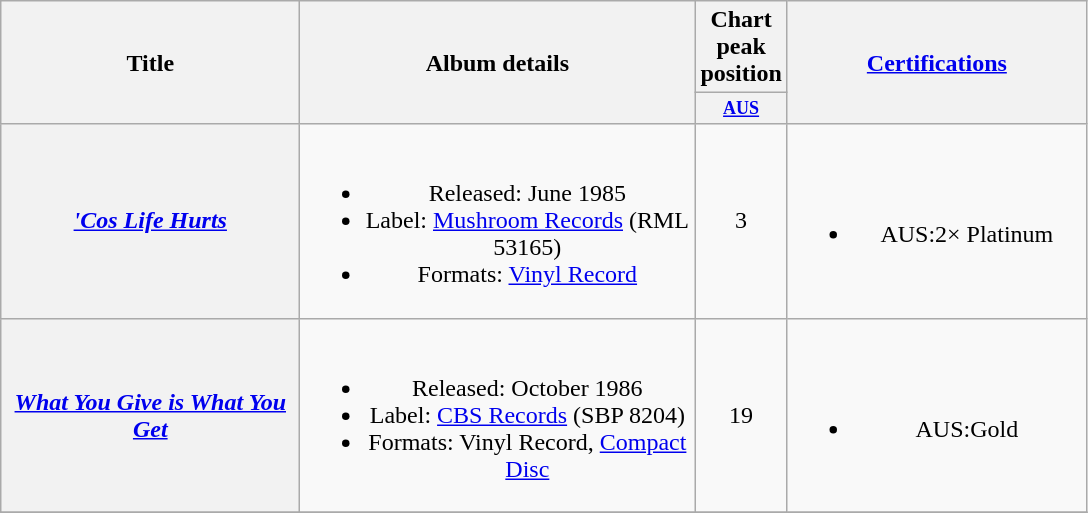<table class="wikitable plainrowheaders" style="text-align:center;" border="1">
<tr>
<th scope="col" rowspan="2" style="width:12em;">Title</th>
<th scope="col" rowspan="2" style="width:16em;">Album details</th>
<th colspan="1">Chart peak position</th>
<th scope="col" rowspan="2" style="width:12em;"><a href='#'>Certifications</a></th>
</tr>
<tr>
<th style="width:3em;font-size:75%"><a href='#'>AUS</a><br></th>
</tr>
<tr>
<th scope="row"><em><a href='#'>'Cos Life Hurts</a></em></th>
<td><br><ul><li>Released: June 1985</li><li>Label: <a href='#'>Mushroom Records</a> (RML 53165)</li><li>Formats: <a href='#'>Vinyl Record</a></li></ul></td>
<td align="center">3</td>
<td><br><ul><li>AUS:2× Platinum</li></ul></td>
</tr>
<tr>
<th scope="row"><em><a href='#'>What You Give is What You Get</a></em></th>
<td><br><ul><li>Released: October 1986</li><li>Label: <a href='#'>CBS Records</a> (SBP 8204)</li><li>Formats: Vinyl Record, <a href='#'>Compact Disc</a></li></ul></td>
<td align="center">19</td>
<td><br><ul><li>AUS:Gold</li></ul></td>
</tr>
<tr>
</tr>
</table>
